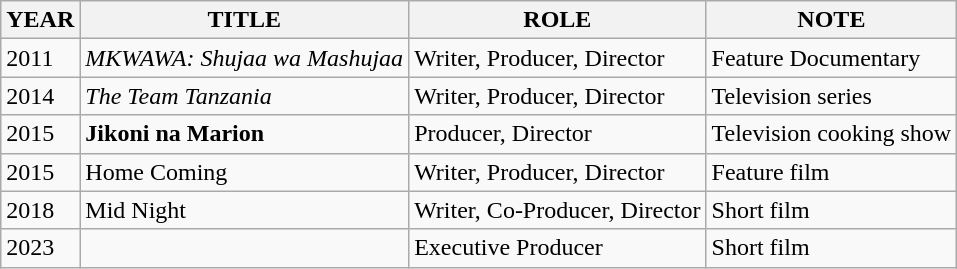<table class="wikitable">
<tr>
<th>YEAR</th>
<th>TITLE</th>
<th>ROLE</th>
<th>NOTE</th>
</tr>
<tr>
<td>2011</td>
<td><em>MKWAWA: Shujaa wa Mashujaa</em></td>
<td>Writer, Producer, Director</td>
<td>Feature Documentary</td>
</tr>
<tr>
<td>2014</td>
<td><em>The Team Tanzania</em></td>
<td>Writer, Producer, Director</td>
<td>Television series</td>
</tr>
<tr>
<td>2015</td>
<td><strong>Jikoni na Marion<em></td>
<td>Producer, Director</td>
<td>Television cooking show</td>
</tr>
<tr>
<td>2015</td>
<td></em>Home Coming<em></td>
<td>Writer, Producer, Director</td>
<td>Feature film</td>
</tr>
<tr>
<td>2018</td>
<td></em>Mid Night<em></td>
<td>Writer, Co-Producer, Director</td>
<td>Short film</td>
</tr>
<tr>
<td>2023</td>
<td></td>
<td>Executive Producer</td>
<td>Short film</td>
</tr>
</table>
